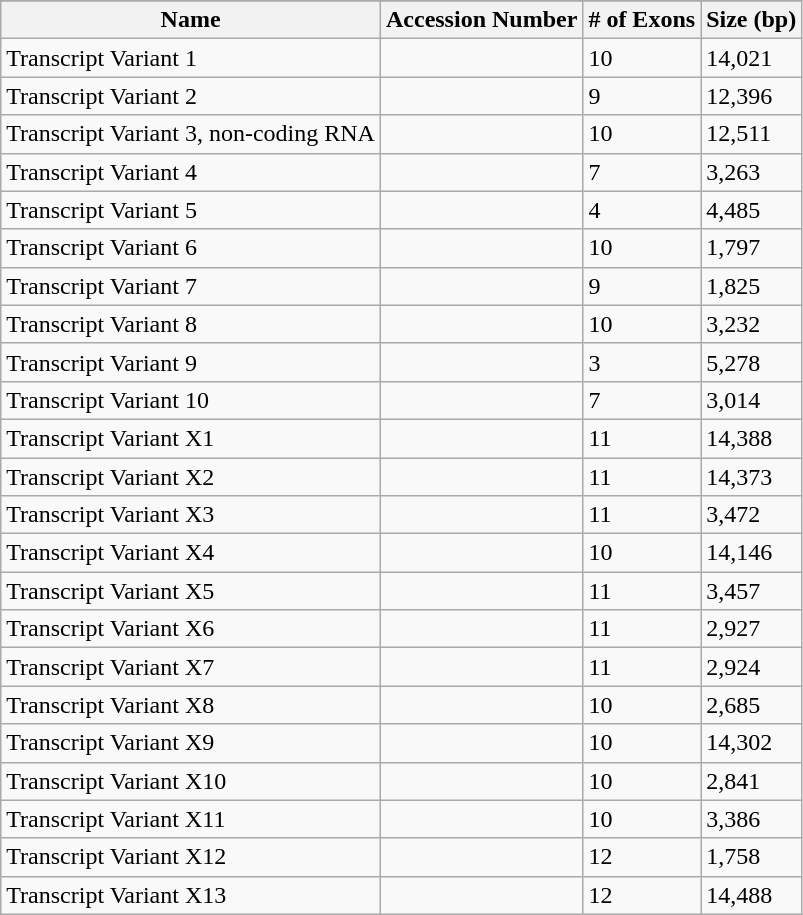<table class="wikitable">
<tr>
</tr>
<tr>
<th>Name</th>
<th>Accession Number</th>
<th># of Exons</th>
<th>Size (bp)</th>
</tr>
<tr>
<td>Transcript Variant 1</td>
<td></td>
<td>10</td>
<td>14,021</td>
</tr>
<tr>
<td>Transcript Variant 2</td>
<td></td>
<td>9</td>
<td>12,396</td>
</tr>
<tr>
<td>Transcript Variant 3, non-coding RNA</td>
<td></td>
<td>10</td>
<td>12,511</td>
</tr>
<tr>
<td>Transcript Variant 4</td>
<td></td>
<td>7</td>
<td>3,263</td>
</tr>
<tr>
<td>Transcript Variant 5</td>
<td></td>
<td>4</td>
<td>4,485</td>
</tr>
<tr>
<td>Transcript Variant 6</td>
<td></td>
<td>10</td>
<td>1,797</td>
</tr>
<tr>
<td>Transcript Variant 7</td>
<td></td>
<td>9</td>
<td>1,825</td>
</tr>
<tr>
<td>Transcript Variant 8</td>
<td></td>
<td>10</td>
<td>3,232</td>
</tr>
<tr>
<td>Transcript Variant 9</td>
<td></td>
<td>3</td>
<td>5,278</td>
</tr>
<tr>
<td>Transcript Variant 10</td>
<td></td>
<td>7</td>
<td>3,014</td>
</tr>
<tr>
<td>Transcript Variant X1</td>
<td></td>
<td>11</td>
<td>14,388</td>
</tr>
<tr>
<td>Transcript Variant X2</td>
<td></td>
<td>11</td>
<td>14,373</td>
</tr>
<tr>
<td>Transcript Variant X3</td>
<td></td>
<td>11</td>
<td>3,472</td>
</tr>
<tr>
<td>Transcript Variant X4</td>
<td></td>
<td>10</td>
<td>14,146</td>
</tr>
<tr>
<td>Transcript Variant X5</td>
<td></td>
<td>11</td>
<td>3,457</td>
</tr>
<tr>
<td>Transcript Variant X6</td>
<td></td>
<td>11</td>
<td>2,927</td>
</tr>
<tr>
<td>Transcript Variant X7</td>
<td></td>
<td>11</td>
<td>2,924</td>
</tr>
<tr>
<td>Transcript Variant X8</td>
<td></td>
<td>10</td>
<td>2,685</td>
</tr>
<tr>
<td>Transcript Variant X9</td>
<td></td>
<td>10</td>
<td>14,302</td>
</tr>
<tr>
<td>Transcript Variant X10</td>
<td></td>
<td>10</td>
<td>2,841</td>
</tr>
<tr>
<td>Transcript Variant X11</td>
<td></td>
<td>10</td>
<td>3,386</td>
</tr>
<tr>
<td>Transcript Variant X12</td>
<td></td>
<td>12</td>
<td>1,758</td>
</tr>
<tr>
<td>Transcript Variant X13</td>
<td></td>
<td>12</td>
<td>14,488</td>
</tr>
</table>
